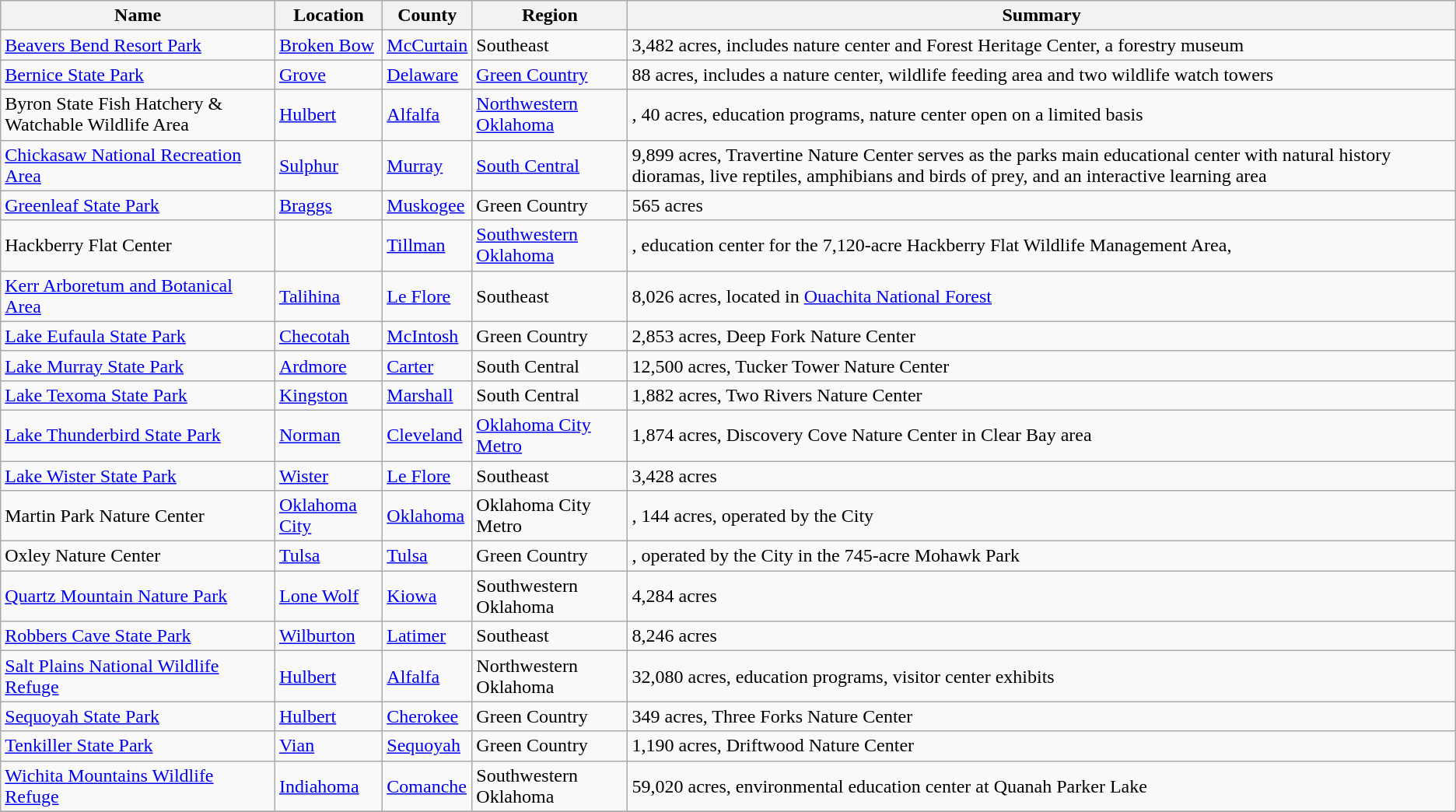<table class="wikitable sortable">
<tr>
<th>Name</th>
<th>Location</th>
<th>County</th>
<th>Region</th>
<th>Summary</th>
</tr>
<tr>
<td><a href='#'>Beavers Bend Resort Park</a></td>
<td><a href='#'>Broken Bow</a></td>
<td><a href='#'>McCurtain</a></td>
<td>Southeast</td>
<td>3,482 acres, includes nature center and Forest Heritage Center, a forestry museum</td>
</tr>
<tr>
<td><a href='#'>Bernice State Park</a></td>
<td><a href='#'>Grove</a></td>
<td><a href='#'>Delaware</a></td>
<td><a href='#'>Green Country</a></td>
<td>88 acres, includes a nature center, wildlife feeding area and two wildlife watch towers</td>
</tr>
<tr>
<td>Byron State Fish Hatchery & Watchable Wildlife Area</td>
<td><a href='#'>Hulbert</a></td>
<td><a href='#'>Alfalfa</a></td>
<td><a href='#'>Northwestern Oklahoma</a></td>
<td>, 40 acres, education programs, nature center open on a limited basis</td>
</tr>
<tr>
<td><a href='#'>Chickasaw National Recreation Area</a></td>
<td><a href='#'>Sulphur</a></td>
<td><a href='#'>Murray</a></td>
<td><a href='#'>South Central</a></td>
<td>9,899 acres, Travertine Nature Center serves as the parks main educational center with natural history dioramas, live reptiles, amphibians and birds of prey, and an interactive learning area</td>
</tr>
<tr>
<td><a href='#'>Greenleaf State Park</a></td>
<td><a href='#'>Braggs</a></td>
<td><a href='#'>Muskogee</a></td>
<td>Green Country</td>
<td>565 acres</td>
</tr>
<tr>
<td>Hackberry Flat Center</td>
<td></td>
<td><a href='#'>Tillman</a></td>
<td><a href='#'>Southwestern Oklahoma</a></td>
<td>, education center for the 7,120-acre Hackberry Flat Wildlife Management Area, </td>
</tr>
<tr>
<td><a href='#'>Kerr Arboretum and Botanical Area</a></td>
<td><a href='#'>Talihina</a></td>
<td><a href='#'>Le Flore</a></td>
<td>Southeast</td>
<td>8,026 acres, located in <a href='#'>Ouachita National Forest</a></td>
</tr>
<tr>
<td><a href='#'>Lake Eufaula State Park</a></td>
<td><a href='#'>Checotah</a></td>
<td><a href='#'>McIntosh</a></td>
<td>Green Country</td>
<td>2,853 acres, Deep Fork Nature Center</td>
</tr>
<tr>
<td><a href='#'>Lake Murray State Park</a></td>
<td><a href='#'>Ardmore</a></td>
<td><a href='#'>Carter</a></td>
<td>South Central</td>
<td>12,500 acres, Tucker Tower Nature Center</td>
</tr>
<tr>
<td><a href='#'>Lake Texoma State Park</a></td>
<td><a href='#'>Kingston</a></td>
<td><a href='#'>Marshall</a></td>
<td>South Central</td>
<td>1,882 acres, Two Rivers Nature Center</td>
</tr>
<tr>
<td><a href='#'>Lake Thunderbird State Park</a></td>
<td><a href='#'>Norman</a></td>
<td><a href='#'>Cleveland</a></td>
<td><a href='#'>Oklahoma City Metro</a></td>
<td>1,874 acres, Discovery Cove Nature Center in Clear Bay area</td>
</tr>
<tr>
<td><a href='#'>Lake Wister State Park</a></td>
<td><a href='#'>Wister</a></td>
<td><a href='#'>Le Flore</a></td>
<td>Southeast</td>
<td>3,428 acres</td>
</tr>
<tr>
<td>Martin Park Nature Center</td>
<td><a href='#'>Oklahoma City</a></td>
<td><a href='#'>Oklahoma</a></td>
<td>Oklahoma City Metro</td>
<td>, 144 acres, operated by the City</td>
</tr>
<tr>
<td>Oxley Nature Center</td>
<td><a href='#'>Tulsa</a></td>
<td><a href='#'>Tulsa</a></td>
<td>Green Country</td>
<td>, operated by the City in the 745-acre Mohawk Park</td>
</tr>
<tr>
<td><a href='#'>Quartz Mountain Nature Park</a></td>
<td><a href='#'>Lone Wolf</a></td>
<td><a href='#'>Kiowa</a></td>
<td>Southwestern Oklahoma</td>
<td>4,284 acres</td>
</tr>
<tr>
<td><a href='#'>Robbers Cave State Park</a></td>
<td><a href='#'>Wilburton</a></td>
<td><a href='#'>Latimer</a></td>
<td>Southeast</td>
<td>8,246 acres</td>
</tr>
<tr>
<td><a href='#'>Salt Plains National Wildlife Refuge</a></td>
<td><a href='#'>Hulbert</a></td>
<td><a href='#'>Alfalfa</a></td>
<td>Northwestern Oklahoma</td>
<td>32,080 acres, education programs, visitor center exhibits</td>
</tr>
<tr>
<td><a href='#'>Sequoyah State Park</a></td>
<td><a href='#'>Hulbert</a></td>
<td><a href='#'>Cherokee</a></td>
<td>Green Country</td>
<td>349 acres, Three Forks Nature Center</td>
</tr>
<tr>
<td><a href='#'>Tenkiller State Park</a></td>
<td><a href='#'>Vian</a></td>
<td><a href='#'>Sequoyah</a></td>
<td>Green Country</td>
<td>1,190 acres, Driftwood Nature Center</td>
</tr>
<tr>
<td><a href='#'>Wichita Mountains Wildlife Refuge</a></td>
<td><a href='#'>Indiahoma</a></td>
<td><a href='#'>Comanche</a></td>
<td>Southwestern Oklahoma</td>
<td>59,020 acres, environmental education center at Quanah Parker Lake</td>
</tr>
<tr>
</tr>
</table>
